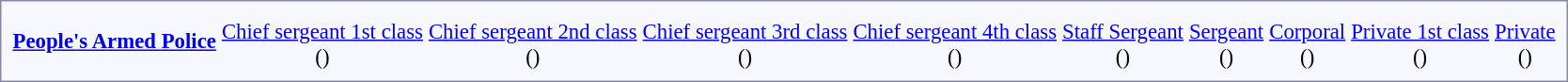<table style="border:1px solid #8888aa; background-color:#f7f8ff; padding:5px; font-size:95%; margin: 0px 12px 12px 0px;">
<tr style="text-align:center;">
<td rowspan=2><strong> <a href='#'>People's Armed Police</a></strong></td>
<td colspan=6></td>
<td colspan=2></td>
<td colspan=2></td>
<td colspan=6></td>
<td colspan=6></td>
<td colspan=4></td>
<td colspan=2></td>
<td colspan=6></td>
<td colspan=2></td>
</tr>
<tr style="text-align:center;">
<td colspan=6><a href='#'>Chief sergeant 1st class</a><br>()</td>
<td colspan=2><a href='#'>Chief sergeant 2nd class</a><br>()</td>
<td colspan=2><a href='#'>Chief sergeant 3rd class</a><br>()</td>
<td colspan=6><a href='#'>Chief sergeant 4th class</a><br>()</td>
<td colspan=6><a href='#'>Staff Sergeant</a><br>()</td>
<td colspan=4><a href='#'>Sergeant</a><br>()</td>
<td colspan=2><a href='#'>Corporal</a><br>()</td>
<td colspan=6><a href='#'>Private 1st class</a><br>()</td>
<td colspan=2><a href='#'>Private</a><br>()</td>
</tr>
</table>
